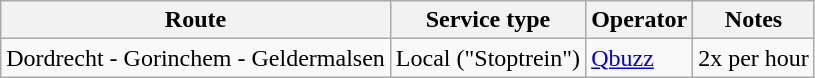<table class="wikitable">
<tr>
<th>Route</th>
<th>Service type</th>
<th>Operator</th>
<th>Notes</th>
</tr>
<tr>
<td>Dordrecht - Gorinchem - Geldermalsen</td>
<td>Local ("Stoptrein")</td>
<td><a href='#'>Qbuzz</a></td>
<td>2x per hour</td>
</tr>
</table>
